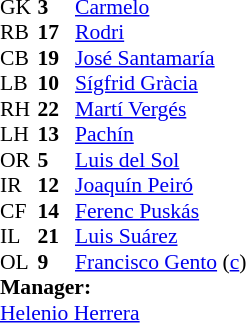<table style="font-size: 90%" cellspacing="0" cellpadding="0">
<tr>
<th width="25"></th>
<th width="25"></th>
</tr>
<tr>
<td>GK</td>
<td><strong>3</strong></td>
<td><a href='#'>Carmelo</a></td>
</tr>
<tr>
<td>RB</td>
<td><strong>17</strong></td>
<td><a href='#'>Rodri</a></td>
</tr>
<tr>
<td>CB</td>
<td><strong>19</strong></td>
<td><a href='#'>José Santamaría</a></td>
</tr>
<tr>
<td>LB</td>
<td><strong>10</strong></td>
<td><a href='#'>Sígfrid Gràcia</a></td>
</tr>
<tr>
<td>RH</td>
<td><strong>22</strong></td>
<td><a href='#'>Martí Vergés</a></td>
</tr>
<tr>
<td>LH</td>
<td><strong>13</strong></td>
<td><a href='#'>Pachín</a></td>
</tr>
<tr>
<td>OR</td>
<td><strong>5</strong></td>
<td><a href='#'>Luis del Sol</a></td>
</tr>
<tr>
<td>IR</td>
<td><strong>12</strong></td>
<td><a href='#'>Joaquín Peiró</a></td>
</tr>
<tr>
<td>CF</td>
<td><strong>14</strong></td>
<td><a href='#'>Ferenc Puskás</a></td>
</tr>
<tr>
<td>IL</td>
<td><strong>21</strong></td>
<td><a href='#'>Luis Suárez</a></td>
</tr>
<tr>
<td>OL</td>
<td><strong>9</strong></td>
<td><a href='#'>Francisco Gento</a> (<a href='#'>c</a>)</td>
</tr>
<tr>
<td colspan="3"><strong>Manager:</strong></td>
</tr>
<tr>
<td colspan="3"> <a href='#'>Helenio Herrera</a></td>
</tr>
</table>
